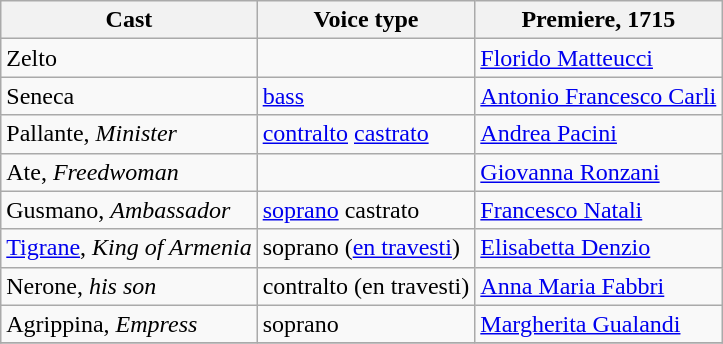<table class="wikitable">
<tr>
<th>Cast</th>
<th>Voice type</th>
<th>Premiere, 1715</th>
</tr>
<tr>
<td>Zelto</td>
<td></td>
<td><a href='#'>Florido Matteucci</a></td>
</tr>
<tr>
<td>Seneca</td>
<td><a href='#'>bass</a></td>
<td><a href='#'>Antonio Francesco Carli</a></td>
</tr>
<tr>
<td>Pallante, <em>Minister</em></td>
<td><a href='#'>contralto</a> <a href='#'>castrato</a></td>
<td><a href='#'>Andrea Pacini</a></td>
</tr>
<tr>
<td>Ate, <em>Freedwoman</em></td>
<td></td>
<td><a href='#'>Giovanna Ronzani</a></td>
</tr>
<tr>
<td>Gusmano, <em>Ambassador</em></td>
<td><a href='#'>soprano</a> castrato</td>
<td><a href='#'>Francesco Natali</a></td>
</tr>
<tr>
<td><a href='#'>Tigrane</a>, <em>King of Armenia</em></td>
<td>soprano (<a href='#'>en travesti</a>)</td>
<td><a href='#'>Elisabetta Denzio</a></td>
</tr>
<tr>
<td>Nerone, <em>his son</em></td>
<td>contralto (en travesti)</td>
<td><a href='#'>Anna Maria Fabbri</a></td>
</tr>
<tr>
<td>Agrippina, <em>Empress</em></td>
<td>soprano</td>
<td><a href='#'>Margherita Gualandi</a></td>
</tr>
<tr>
</tr>
</table>
